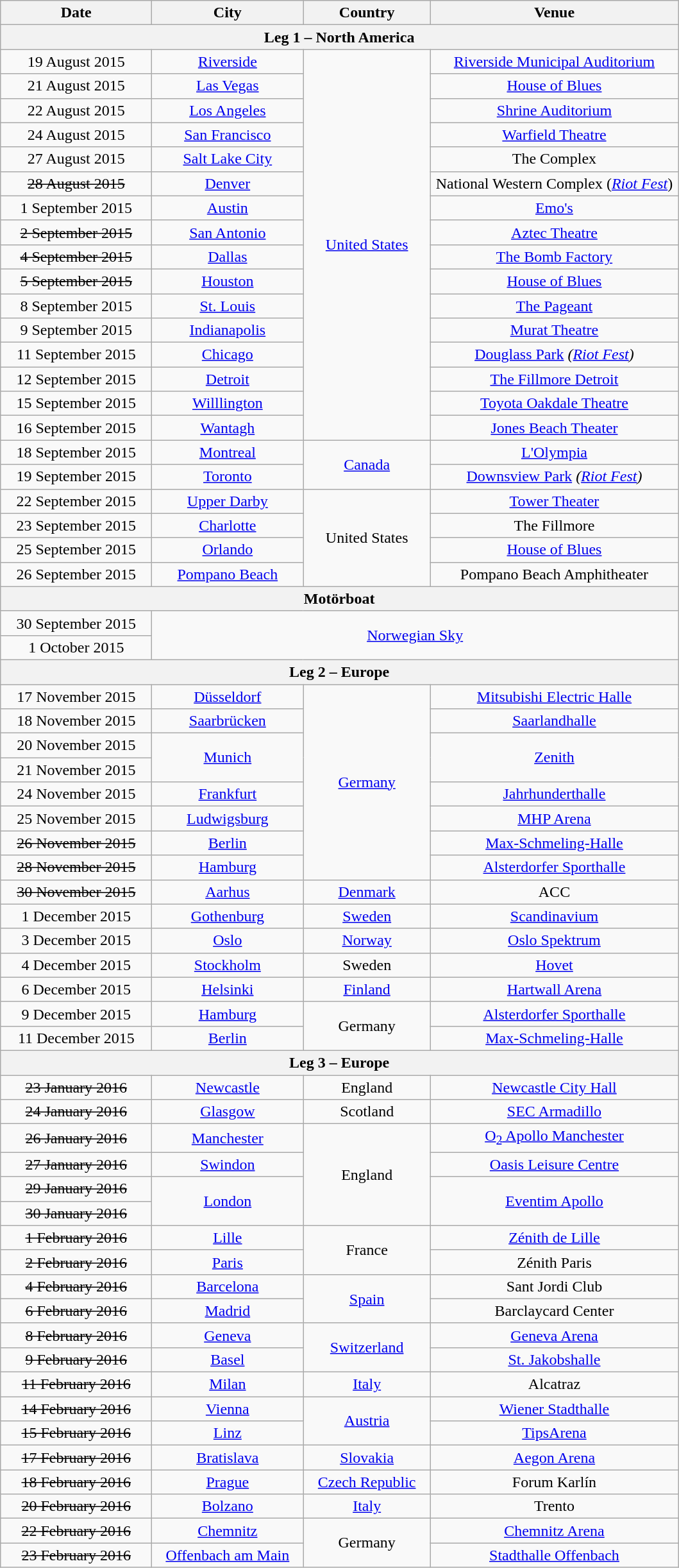<table class="wikitable" style="text-align:center;">
<tr>
<th width="150">Date</th>
<th width="150">City</th>
<th width="125">Country</th>
<th width="250">Venue</th>
</tr>
<tr>
<th colspan="5">Leg 1 – North America</th>
</tr>
<tr>
<td>19 August 2015</td>
<td><a href='#'>Riverside</a></td>
<td rowspan="16"><a href='#'>United States</a></td>
<td><a href='#'>Riverside Municipal Auditorium</a></td>
</tr>
<tr>
<td>21 August 2015</td>
<td><a href='#'>Las Vegas</a></td>
<td><a href='#'>House of Blues</a></td>
</tr>
<tr>
<td>22 August 2015</td>
<td><a href='#'>Los Angeles</a></td>
<td><a href='#'>Shrine Auditorium</a></td>
</tr>
<tr>
<td>24 August 2015</td>
<td><a href='#'>San Francisco</a></td>
<td><a href='#'>Warfield Theatre</a></td>
</tr>
<tr>
<td>27 August 2015</td>
<td><a href='#'>Salt Lake City</a></td>
<td>The Complex</td>
</tr>
<tr>
<td><s>28 August 2015</s></td>
<td><a href='#'>Denver</a></td>
<td>National Western Complex (<em><a href='#'>Riot Fest</a></em>)</td>
</tr>
<tr>
<td>1 September 2015</td>
<td><a href='#'>Austin</a></td>
<td><a href='#'>Emo's</a></td>
</tr>
<tr>
<td><s>2 September 2015</s></td>
<td><a href='#'>San Antonio</a></td>
<td><a href='#'>Aztec Theatre</a></td>
</tr>
<tr>
<td><s>4 September 2015</s></td>
<td><a href='#'>Dallas</a></td>
<td><a href='#'>The Bomb Factory</a></td>
</tr>
<tr>
<td><s>5 September 2015</s></td>
<td><a href='#'>Houston</a></td>
<td><a href='#'>House of Blues</a></td>
</tr>
<tr>
<td>8 September 2015</td>
<td><a href='#'>St. Louis</a></td>
<td><a href='#'>The Pageant</a></td>
</tr>
<tr>
<td>9 September 2015</td>
<td><a href='#'>Indianapolis</a></td>
<td><a href='#'>Murat Theatre</a></td>
</tr>
<tr>
<td>11 September 2015</td>
<td><a href='#'>Chicago</a></td>
<td><a href='#'>Douglass Park</a> <em>(<a href='#'>Riot Fest</a>)</em></td>
</tr>
<tr>
<td>12 September 2015</td>
<td><a href='#'>Detroit</a></td>
<td><a href='#'>The Fillmore Detroit</a></td>
</tr>
<tr>
<td>15 September 2015</td>
<td><a href='#'>Willlington</a></td>
<td><a href='#'>Toyota Oakdale Theatre</a></td>
</tr>
<tr>
<td>16 September 2015</td>
<td><a href='#'>Wantagh</a></td>
<td><a href='#'>Jones Beach Theater</a></td>
</tr>
<tr>
<td>18 September 2015</td>
<td><a href='#'>Montreal</a></td>
<td rowspan="2"><a href='#'>Canada</a></td>
<td><a href='#'>L'Olympia</a></td>
</tr>
<tr>
<td>19 September 2015</td>
<td><a href='#'>Toronto</a></td>
<td><a href='#'>Downsview Park</a> <em>(<a href='#'>Riot Fest</a>)</em></td>
</tr>
<tr>
<td>22 September 2015</td>
<td><a href='#'>Upper Darby</a></td>
<td rowspan="4">United States</td>
<td><a href='#'>Tower Theater</a></td>
</tr>
<tr>
<td>23 September 2015</td>
<td><a href='#'>Charlotte</a></td>
<td>The Fillmore</td>
</tr>
<tr>
<td>25 September 2015</td>
<td><a href='#'>Orlando</a></td>
<td><a href='#'>House of Blues</a></td>
</tr>
<tr>
<td>26 September 2015</td>
<td><a href='#'>Pompano Beach</a></td>
<td>Pompano Beach Amphitheater</td>
</tr>
<tr>
<th colspan="5">Motörboat</th>
</tr>
<tr>
<td>30 September 2015</td>
<td colspan="3" rowspan="2"><a href='#'>Norwegian Sky</a></td>
</tr>
<tr>
<td>1 October 2015</td>
</tr>
<tr>
<th colspan="5">Leg 2 – Europe</th>
</tr>
<tr>
<td>17 November 2015</td>
<td><a href='#'>Düsseldorf</a></td>
<td rowspan="8"><a href='#'>Germany</a></td>
<td><a href='#'>Mitsubishi Electric Halle</a></td>
</tr>
<tr>
<td>18 November 2015</td>
<td><a href='#'>Saarbrücken</a></td>
<td><a href='#'>Saarlandhalle</a></td>
</tr>
<tr>
<td>20 November 2015</td>
<td rowspan="2"><a href='#'>Munich</a></td>
<td rowspan="2"><a href='#'>Zenith</a></td>
</tr>
<tr>
<td>21 November 2015</td>
</tr>
<tr>
<td>24 November 2015</td>
<td><a href='#'>Frankfurt</a></td>
<td><a href='#'>Jahrhunderthalle</a></td>
</tr>
<tr>
<td>25 November 2015</td>
<td><a href='#'>Ludwigsburg</a></td>
<td><a href='#'>MHP Arena</a></td>
</tr>
<tr>
<td><s>26 November 2015</s></td>
<td><a href='#'>Berlin</a></td>
<td><a href='#'>Max-Schmeling-Halle</a></td>
</tr>
<tr>
<td><s>28 November 2015</s></td>
<td><a href='#'>Hamburg</a></td>
<td><a href='#'>Alsterdorfer Sporthalle</a></td>
</tr>
<tr>
<td><s>30 November 2015</s></td>
<td><a href='#'>Aarhus</a></td>
<td><a href='#'>Denmark</a></td>
<td>ACC</td>
</tr>
<tr>
<td>1 December 2015</td>
<td><a href='#'>Gothenburg</a></td>
<td><a href='#'>Sweden</a></td>
<td><a href='#'>Scandinavium</a></td>
</tr>
<tr>
<td>3 December 2015</td>
<td><a href='#'>Oslo</a></td>
<td><a href='#'>Norway</a></td>
<td><a href='#'>Oslo Spektrum</a></td>
</tr>
<tr>
<td>4 December 2015</td>
<td><a href='#'>Stockholm</a></td>
<td>Sweden</td>
<td><a href='#'>Hovet</a></td>
</tr>
<tr>
<td>6 December 2015</td>
<td><a href='#'>Helsinki</a></td>
<td><a href='#'>Finland</a></td>
<td><a href='#'>Hartwall Arena</a></td>
</tr>
<tr>
<td>9 December 2015</td>
<td><a href='#'>Hamburg</a></td>
<td rowspan="2">Germany</td>
<td><a href='#'>Alsterdorfer Sporthalle</a></td>
</tr>
<tr>
<td>11 December 2015</td>
<td><a href='#'>Berlin</a></td>
<td><a href='#'>Max-Schmeling-Halle</a></td>
</tr>
<tr>
<th colspan="5">Leg 3 – Europe</th>
</tr>
<tr>
<td><s>23 January 2016</s></td>
<td><a href='#'>Newcastle</a></td>
<td>England</td>
<td><a href='#'>Newcastle City Hall</a></td>
</tr>
<tr>
<td><s>24 January 2016</s></td>
<td><a href='#'>Glasgow</a></td>
<td>Scotland</td>
<td><a href='#'>SEC Armadillo</a></td>
</tr>
<tr>
<td><s>26 January 2016</s></td>
<td><a href='#'>Manchester</a></td>
<td rowspan="4">England</td>
<td><a href='#'>O<sub>2</sub> Apollo Manchester</a></td>
</tr>
<tr>
<td><s>27 January 2016</s></td>
<td><a href='#'>Swindon</a></td>
<td><a href='#'>Oasis Leisure Centre</a></td>
</tr>
<tr>
<td><s>29 January 2016</s></td>
<td rowspan="2"><a href='#'>London</a></td>
<td rowspan="2"><a href='#'>Eventim Apollo</a></td>
</tr>
<tr>
<td><s>30 January 2016</s></td>
</tr>
<tr>
<td><s>1 February 2016</s></td>
<td><a href='#'>Lille</a></td>
<td rowspan="2">France</td>
<td><a href='#'>Zénith de Lille</a></td>
</tr>
<tr>
<td><s>2 February 2016</s></td>
<td><a href='#'>Paris</a></td>
<td>Zénith Paris</td>
</tr>
<tr>
<td><s>4 February 2016</s></td>
<td><a href='#'>Barcelona</a></td>
<td rowspan="2"><a href='#'>Spain</a></td>
<td>Sant Jordi Club</td>
</tr>
<tr>
<td><s>6 February 2016</s></td>
<td><a href='#'>Madrid</a></td>
<td>Barclaycard Center</td>
</tr>
<tr>
<td><s>8 February 2016</s></td>
<td><a href='#'>Geneva</a></td>
<td rowspan="2"><a href='#'>Switzerland</a></td>
<td><a href='#'>Geneva Arena</a></td>
</tr>
<tr>
<td><s>9 February 2016</s></td>
<td><a href='#'>Basel</a></td>
<td><a href='#'>St. Jakobshalle</a></td>
</tr>
<tr>
<td><s>11 February 2016</s></td>
<td><a href='#'>Milan</a></td>
<td><a href='#'>Italy</a></td>
<td>Alcatraz</td>
</tr>
<tr>
<td><s>14 February 2016</s></td>
<td><a href='#'>Vienna</a></td>
<td rowspan="2"><a href='#'>Austria</a></td>
<td><a href='#'>Wiener Stadthalle</a></td>
</tr>
<tr>
<td><s>15 February 2016</s></td>
<td><a href='#'>Linz</a></td>
<td><a href='#'>TipsArena</a></td>
</tr>
<tr>
<td><s>17 February 2016</s></td>
<td><a href='#'>Bratislava</a></td>
<td><a href='#'>Slovakia</a></td>
<td><a href='#'>Aegon Arena</a></td>
</tr>
<tr>
<td><s>18 February 2016</s></td>
<td><a href='#'>Prague</a></td>
<td><a href='#'>Czech Republic</a></td>
<td>Forum Karlín</td>
</tr>
<tr>
<td><s>20 February 2016</s></td>
<td><a href='#'>Bolzano</a></td>
<td><a href='#'>Italy</a></td>
<td>Trento</td>
</tr>
<tr>
<td><s>22 February 2016</s></td>
<td><a href='#'>Chemnitz</a></td>
<td rowspan="2">Germany</td>
<td><a href='#'>Chemnitz Arena</a></td>
</tr>
<tr>
<td><s>23 February 2016</s></td>
<td><a href='#'>Offenbach am Main</a></td>
<td><a href='#'>Stadthalle Offenbach</a></td>
</tr>
</table>
